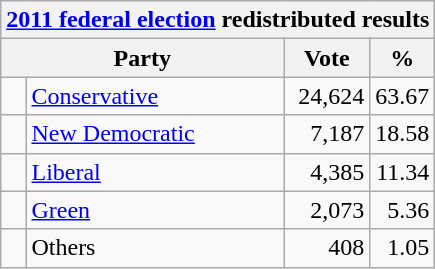<table class="wikitable">
<tr>
<th colspan="4"><a href='#'>2011 federal election</a> redistributed results</th>
</tr>
<tr>
<th bgcolor="#DDDDFF" width="130px" colspan="2">Party</th>
<th bgcolor="#DDDDFF" width="50px">Vote</th>
<th bgcolor="#DDDDFF" width="30px">%</th>
</tr>
<tr>
<td> </td>
<td><a href='#'>Conservative</a></td>
<td align=right>24,624</td>
<td align=right>63.67</td>
</tr>
<tr>
<td> </td>
<td><a href='#'>New Democratic</a></td>
<td align=right>7,187</td>
<td align=right>18.58</td>
</tr>
<tr>
<td> </td>
<td><a href='#'>Liberal</a></td>
<td align=right>4,385</td>
<td align=right>11.34</td>
</tr>
<tr>
<td> </td>
<td><a href='#'>Green</a></td>
<td align=right>2,073</td>
<td align=right>5.36</td>
</tr>
<tr>
<td> </td>
<td>Others</td>
<td align=right>408</td>
<td align=right>1.05</td>
</tr>
</table>
